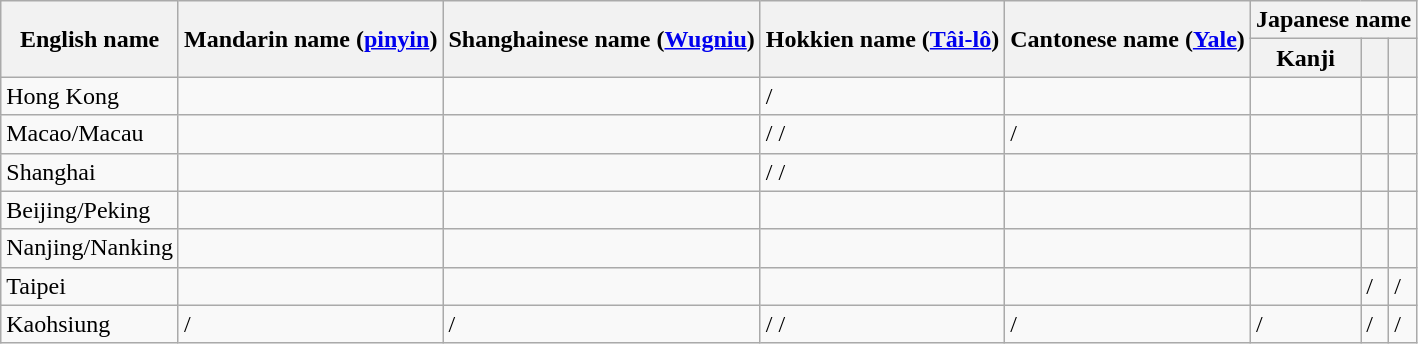<table class="wikitable">
<tr>
<th rowspan="2">English name</th>
<th rowspan="2">Mandarin name (<a href='#'>pinyin</a>)</th>
<th rowspan="2">Shanghainese name (<a href='#'>Wugniu</a>)</th>
<th rowspan="2">Hokkien name (<a href='#'>Tâi-lô</a>)</th>
<th rowspan="2">Cantonese name (<a href='#'>Yale</a>)</th>
<th colspan="3">Japanese name</th>
</tr>
<tr>
<th>Kanji</th>
<th></th>
<th></th>
</tr>
<tr>
<td>Hong Kong</td>
<td></td>
<td></td>
<td> / </td>
<td></td>
<td></td>
<td></td>
<td></td>
</tr>
<tr>
<td>Macao/Macau</td>
<td></td>
<td></td>
<td> /  / </td>
<td> / </td>
<td></td>
<td></td>
<td></td>
</tr>
<tr>
<td>Shanghai</td>
<td></td>
<td></td>
<td> /  / </td>
<td></td>
<td></td>
<td></td>
<td></td>
</tr>
<tr>
<td>Beijing/Peking</td>
<td></td>
<td></td>
<td></td>
<td></td>
<td></td>
<td></td>
<td></td>
</tr>
<tr>
<td>Nanjing/Nanking</td>
<td></td>
<td></td>
<td></td>
<td></td>
<td></td>
<td></td>
<td></td>
</tr>
<tr>
<td>Taipei</td>
<td></td>
<td></td>
<td></td>
<td></td>
<td></td>
<td> / </td>
<td> / </td>
</tr>
<tr>
<td>Kaohsiung</td>
<td> / </td>
<td> / </td>
<td> /  / </td>
<td> / </td>
<td> / </td>
<td> / </td>
<td> / </td>
</tr>
</table>
